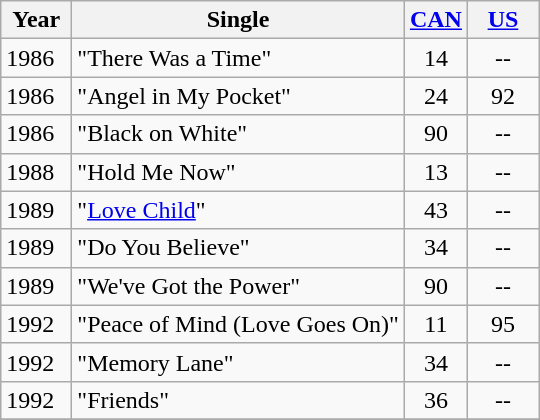<table class="wikitable">
<tr>
<th width="40">Year</th>
<th>Single</th>
<th><a href='#'>CAN</a></th>
<th width="40"><a href='#'>US</a></th>
</tr>
<tr>
<td align="left" valign="top">1986</td>
<td align="left" valign="top">"There Was a Time"</td>
<td align="center" valign="top">14</td>
<td align="center" valign="top">--</td>
</tr>
<tr>
<td align="left" valign="top">1986</td>
<td align="left" valign="top">"Angel in My Pocket"</td>
<td align="center" valign="top">24</td>
<td align="center" valign="top">92</td>
</tr>
<tr>
<td align="left" valign="top">1986</td>
<td align="left" valign="top">"Black on White"</td>
<td align="center" valign="top">90</td>
<td align="center" valign="top">--</td>
</tr>
<tr>
<td align="left" valign="top">1988</td>
<td align="left" valign="top">"Hold Me Now"</td>
<td align="center" valign="top">13</td>
<td align="center" valign="top">--</td>
</tr>
<tr>
<td align="left" valign="top">1989</td>
<td align="left" valign="top">"<a href='#'>Love Child</a>"</td>
<td align="center" valign="top">43</td>
<td align="center" valign="top">--</td>
</tr>
<tr>
<td align="left" valign="top">1989</td>
<td align="left" valign="top">"Do You Believe"</td>
<td align="center" valign="top">34</td>
<td align="center" valign="top">--</td>
</tr>
<tr>
<td align="left" valign="top">1989</td>
<td align="left" valign="top">"We've Got the Power"</td>
<td align="center" valign="top">90</td>
<td align="center" valign="top">--</td>
</tr>
<tr>
<td align="left" valign="top">1992</td>
<td align="left" valign="top">"Peace of Mind (Love Goes On)"</td>
<td align="center" valign="top">11</td>
<td align="center" valign="top">95</td>
</tr>
<tr>
<td align="left" valign="top">1992</td>
<td align="left" valign="top">"Memory Lane"</td>
<td align="center" valign="top">34</td>
<td align="center" valign="top">--</td>
</tr>
<tr>
<td align="left" valign="top">1992</td>
<td align="left" valign="top">"Friends"</td>
<td align="center" valign="top">36</td>
<td align="center" valign="top">--</td>
</tr>
<tr>
</tr>
</table>
